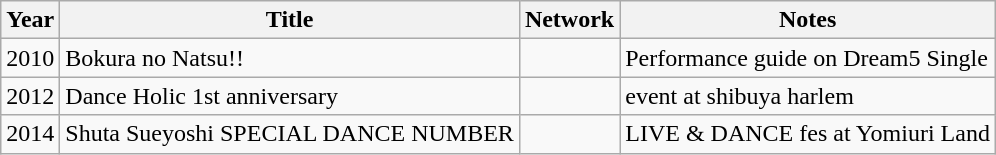<table class="wikitable">
<tr>
<th>Year</th>
<th>Title</th>
<th>Network</th>
<th>Notes</th>
</tr>
<tr>
<td>2010</td>
<td>Bokura no Natsu!!</td>
<td></td>
<td>Performance guide on Dream5 Single</td>
</tr>
<tr>
<td>2012</td>
<td>Dance Holic 1st anniversary</td>
<td></td>
<td>event at shibuya harlem</td>
</tr>
<tr>
<td>2014</td>
<td>Shuta Sueyoshi SPECIAL DANCE NUMBER</td>
<td></td>
<td>LIVE & DANCE fes at Yomiuri Land</td>
</tr>
</table>
